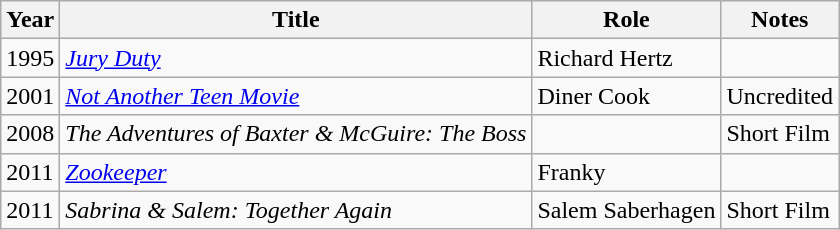<table class="wikitable sortable">
<tr>
<th>Year</th>
<th>Title</th>
<th>Role</th>
<th>Notes</th>
</tr>
<tr>
<td>1995</td>
<td><em><a href='#'>Jury Duty</a></em></td>
<td>Richard Hertz</td>
<td></td>
</tr>
<tr>
<td>2001</td>
<td><em><a href='#'>Not Another Teen Movie</a></em></td>
<td>Diner Cook</td>
<td>Uncredited</td>
</tr>
<tr>
<td>2008</td>
<td><em>The Adventures of Baxter & McGuire: The Boss</em></td>
<td></td>
<td>Short Film</td>
</tr>
<tr>
<td>2011</td>
<td><em><a href='#'>Zookeeper</a></em></td>
<td>Franky</td>
<td></td>
</tr>
<tr>
<td>2011</td>
<td><em>Sabrina & Salem: Together Again</em></td>
<td>Salem Saberhagen</td>
<td>Short Film</td>
</tr>
</table>
